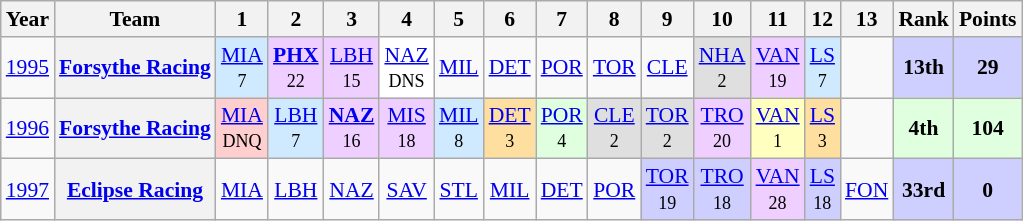<table class="wikitable" style="text-align:center; font-size:90%">
<tr>
<th>Year</th>
<th>Team</th>
<th>1</th>
<th>2</th>
<th>3</th>
<th>4</th>
<th>5</th>
<th>6</th>
<th>7</th>
<th>8</th>
<th>9</th>
<th>10</th>
<th>11</th>
<th>12</th>
<th>13</th>
<th>Rank</th>
<th>Points</th>
</tr>
<tr>
<td><a href='#'>1995</a></td>
<th><a href='#'>Forsythe Racing</a></th>
<td style="background:#CFEAFF;"><a href='#'>MIA</a><br><small>7</small></td>
<td style="background:#EFCFFF;"><strong><a href='#'>PHX</a></strong><br><small>22</small></td>
<td style="background:#EFCFFF;"><a href='#'>LBH</a><br><small>15</small></td>
<td style="background:#FFFFFF;"><a href='#'>NAZ</a><br><small>DNS</small></td>
<td><a href='#'>MIL</a></td>
<td><a href='#'>DET</a></td>
<td><a href='#'>POR</a></td>
<td><a href='#'>TOR</a></td>
<td><a href='#'>CLE</a></td>
<td style="background:#DFDFDF;"><a href='#'>NHA</a><br><small>2</small></td>
<td style="background:#EFCFFF;"><a href='#'>VAN</a><br><small>19</small></td>
<td style="background:#CFEAFF;"><a href='#'>LS</a><br><small>7</small></td>
<td></td>
<td style="background:#CFCFFF;"><strong>13th</strong></td>
<td style="background:#CFCFFF;"><strong>29</strong></td>
</tr>
<tr>
<td><a href='#'>1996</a></td>
<th><a href='#'>Forsythe Racing</a></th>
<td style="background:#FFCFCF;"><a href='#'>MIA</a><br><small>DNQ</small></td>
<td style="background:#CFEAFF;"><a href='#'>LBH</a><br><small>7</small></td>
<td style="background:#EFCFFF;"><strong><a href='#'>NAZ</a></strong><br><small>16</small></td>
<td style="background:#EFCFFF;"><a href='#'>MIS</a><br><small>18</small></td>
<td style="background:#CFEAFF;"><a href='#'>MIL</a><br><small>8</small></td>
<td style="background:#FFDF9F;"><a href='#'>DET</a><br><small>3</small></td>
<td style="background:#DFFFDF;"><a href='#'>POR</a><br><small>4</small></td>
<td style="background:#DFDFDF;"><a href='#'>CLE</a><br><small>2</small></td>
<td style="background:#DFDFDF;"><a href='#'>TOR</a><br><small>2</small></td>
<td style="background:#EFCFFF;"><a href='#'>TRO</a><br><small>20</small></td>
<td style="background:#FFFFBF;"><a href='#'>VAN</a><br><small>1</small></td>
<td style="background:#FFDF9F;"><a href='#'>LS</a><br><small>3</small></td>
<td></td>
<td style="background:#DFFFDF;"><strong>4th</strong></td>
<td style="background:#DFFFDF;"><strong>104</strong></td>
</tr>
<tr>
<td><a href='#'>1997</a></td>
<th><a href='#'>Eclipse Racing</a></th>
<td><a href='#'>MIA</a></td>
<td><a href='#'>LBH</a></td>
<td><a href='#'>NAZ</a></td>
<td><a href='#'>SAV</a></td>
<td><a href='#'>STL</a></td>
<td><a href='#'>MIL</a></td>
<td><a href='#'>DET</a></td>
<td><a href='#'>POR</a></td>
<td style="background:#CFCFFF;"><a href='#'>TOR</a><br><small>19</small></td>
<td style="background:#CFCFFF;"><a href='#'>TRO</a><br><small>18</small></td>
<td style="background:#EFCFFF;"><a href='#'>VAN</a><br><small>28</small></td>
<td style="background:#CFCFFF;"><a href='#'>LS</a><br><small>18</small></td>
<td><a href='#'>FON</a></td>
<td style="background:#CFCFFF;"><strong>33rd</strong></td>
<td style="background:#CFCFFF;"><strong>0</strong></td>
</tr>
</table>
